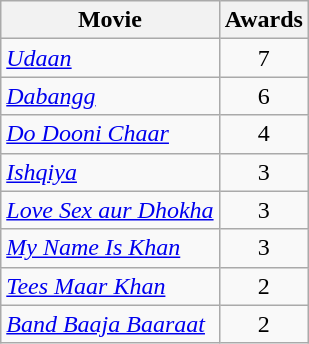<table class="wikitable sortable" style="text-align: center">
<tr>
<th>Movie</th>
<th>Awards</th>
</tr>
<tr>
<td align="left"><em><a href='#'>Udaan</a></em></td>
<td>7</td>
</tr>
<tr>
<td align="left"><em><a href='#'>Dabangg</a></em></td>
<td>6</td>
</tr>
<tr>
<td align="left"><em><a href='#'>Do Dooni Chaar</a></em></td>
<td>4</td>
</tr>
<tr>
<td align="left"><em><a href='#'>Ishqiya</a></em></td>
<td>3</td>
</tr>
<tr>
<td align="left"><em><a href='#'>Love Sex aur Dhokha</a></em></td>
<td>3</td>
</tr>
<tr>
<td align="left"><em><a href='#'>My Name Is Khan</a></em></td>
<td>3</td>
</tr>
<tr>
<td align="left"><em><a href='#'>Tees Maar Khan</a></em></td>
<td>2</td>
</tr>
<tr>
<td align="left"><em><a href='#'>Band Baaja Baaraat</a></em></td>
<td>2</td>
</tr>
</table>
